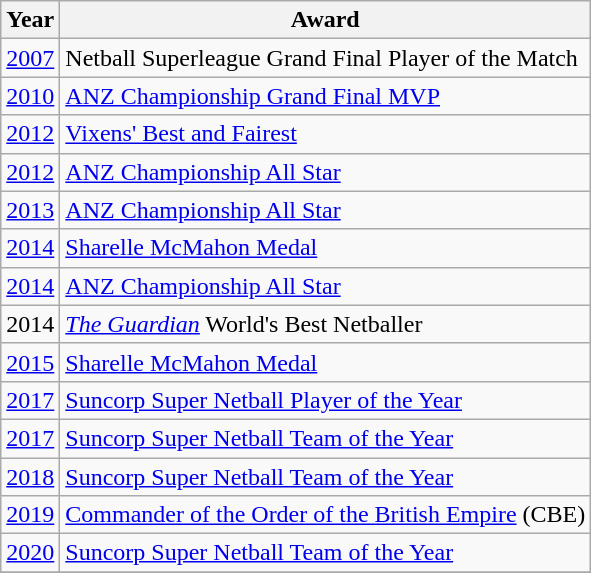<table class="wikitable collapsible">
<tr>
<th>Year</th>
<th>Award</th>
</tr>
<tr>
<td><a href='#'>2007</a></td>
<td>Netball Superleague Grand Final Player of the Match</td>
</tr>
<tr>
<td><a href='#'>2010</a></td>
<td><a href='#'>ANZ Championship Grand Final MVP</a></td>
</tr>
<tr>
<td><a href='#'>2012</a></td>
<td><a href='#'>Vixens' Best and Fairest</a></td>
</tr>
<tr>
<td><a href='#'>2012</a></td>
<td><a href='#'>ANZ Championship All Star</a></td>
</tr>
<tr>
<td><a href='#'>2013</a></td>
<td><a href='#'>ANZ Championship All Star</a></td>
</tr>
<tr>
<td><a href='#'>2014</a></td>
<td><a href='#'>Sharelle McMahon Medal</a></td>
</tr>
<tr>
<td><a href='#'>2014</a></td>
<td><a href='#'>ANZ Championship All Star</a></td>
</tr>
<tr>
<td>2014</td>
<td><em><a href='#'>The Guardian</a></em> World's Best Netballer</td>
</tr>
<tr>
<td><a href='#'>2015</a></td>
<td><a href='#'>Sharelle McMahon Medal</a></td>
</tr>
<tr>
<td><a href='#'>2017</a></td>
<td><a href='#'>Suncorp Super Netball Player of the Year</a></td>
</tr>
<tr>
<td><a href='#'>2017</a></td>
<td><a href='#'>Suncorp Super Netball Team of the Year</a></td>
</tr>
<tr>
<td><a href='#'>2018</a></td>
<td><a href='#'>Suncorp Super Netball Team of the Year</a></td>
</tr>
<tr>
<td><a href='#'>2019</a></td>
<td><a href='#'>Commander of the Order of the British Empire</a> (CBE)</td>
</tr>
<tr>
<td><a href='#'>2020</a></td>
<td><a href='#'>Suncorp Super Netball Team of the Year</a></td>
</tr>
<tr>
</tr>
</table>
